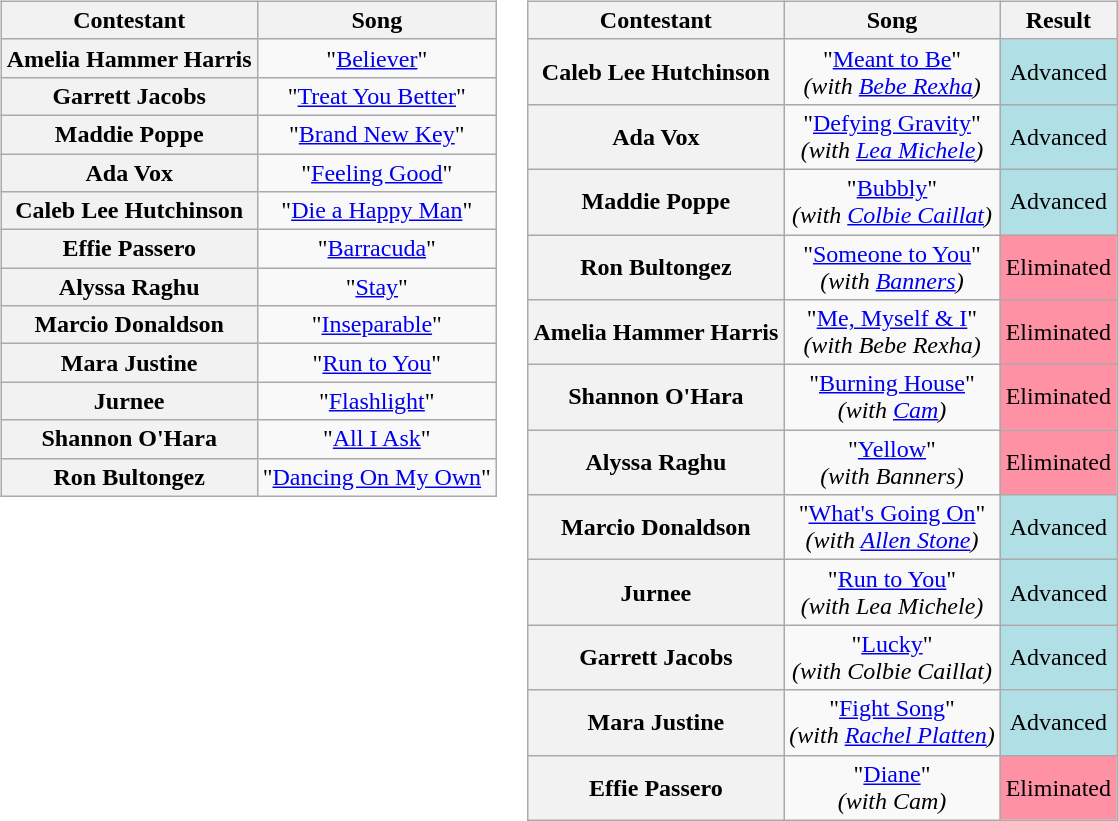<table>
<tr>
<td valign="top"><br><table class="wikitable" style="text-align:center">
<tr>
<th scope="col">Contestant</th>
<th scope="col">Song</th>
</tr>
<tr>
<th scope="row">Amelia Hammer Harris</th>
<td>"<a href='#'>Believer</a>"</td>
</tr>
<tr>
<th scope="row">Garrett Jacobs</th>
<td>"<a href='#'>Treat You Better</a>"</td>
</tr>
<tr>
<th scope="row">Maddie Poppe</th>
<td>"<a href='#'>Brand New Key</a>"</td>
</tr>
<tr>
<th scope="row">Ada Vox</th>
<td>"<a href='#'>Feeling Good</a>"</td>
</tr>
<tr>
<th scope="row">Caleb Lee Hutchinson</th>
<td>"<a href='#'>Die a Happy Man</a>"</td>
</tr>
<tr>
<th scope="row">Effie Passero</th>
<td>"<a href='#'>Barracuda</a>"</td>
</tr>
<tr>
<th scope="row">Alyssa Raghu</th>
<td>"<a href='#'>Stay</a>"</td>
</tr>
<tr>
<th scope="row">Marcio Donaldson</th>
<td>"<a href='#'>Inseparable</a>"</td>
</tr>
<tr>
<th scope="row">Mara Justine</th>
<td>"<a href='#'>Run to You</a>"</td>
</tr>
<tr>
<th scope="row">Jurnee</th>
<td>"<a href='#'>Flashlight</a>"</td>
</tr>
<tr>
<th scope="row">Shannon O'Hara</th>
<td>"<a href='#'>All I Ask</a>"</td>
</tr>
<tr>
<th scope="row">Ron Bultongez</th>
<td>"<a href='#'>Dancing On My Own</a>"</td>
</tr>
</table>
</td>
<td valign="top"><br><table class="wikitable" style="text-align:center">
<tr>
<th scope="col">Contestant</th>
<th scope="col">Song</th>
<th scope="col">Result</th>
</tr>
<tr>
<th scope="row">Caleb Lee Hutchinson</th>
<td>"<a href='#'>Meant to Be</a>"<br><em>(with <a href='#'>Bebe Rexha</a>)</em></td>
<td bgcolor="B0E0E6">Advanced</td>
</tr>
<tr>
<th scope="row">Ada Vox</th>
<td>"<a href='#'>Defying Gravity</a>"<br><em>(with <a href='#'>Lea Michele</a>)</em></td>
<td bgcolor="B0E0E6">Advanced</td>
</tr>
<tr>
<th scope="row">Maddie Poppe</th>
<td>"<a href='#'>Bubbly</a>"<br><em>(with <a href='#'>Colbie Caillat</a>)</em></td>
<td bgcolor="B0E0E6">Advanced</td>
</tr>
<tr>
<th scope="row">Ron Bultongez</th>
<td>"<a href='#'>Someone to You</a>"<br><em>(with <a href='#'>Banners</a>)</em></td>
<td bgcolor="FF91A4">Eliminated</td>
</tr>
<tr>
<th scope="row">Amelia Hammer Harris</th>
<td>"<a href='#'>Me, Myself & I</a>"<br><em>(with Bebe Rexha)</em></td>
<td bgcolor="FF91A4">Eliminated</td>
</tr>
<tr>
<th scope="row">Shannon O'Hara</th>
<td>"<a href='#'>Burning House</a>"<br><em>(with <a href='#'>Cam</a>)</em></td>
<td bgcolor="FF91A4">Eliminated</td>
</tr>
<tr>
<th scope="row">Alyssa Raghu</th>
<td>"<a href='#'>Yellow</a>"<br><em>(with Banners)</em></td>
<td bgcolor="FF91A4">Eliminated</td>
</tr>
<tr>
<th scope="row">Marcio Donaldson</th>
<td>"<a href='#'>What's Going On</a>"<br><em>(with <a href='#'>Allen Stone</a>)</em></td>
<td bgcolor="B0E0E6">Advanced</td>
</tr>
<tr>
<th scope="row">Jurnee</th>
<td>"<a href='#'>Run to You</a>"<br><em>(with Lea Michele)</em></td>
<td bgcolor="B0E0E6">Advanced</td>
</tr>
<tr>
<th scope="row">Garrett Jacobs</th>
<td>"<a href='#'>Lucky</a>"<br><em>(with Colbie Caillat)</em></td>
<td bgcolor="B0E0E6">Advanced</td>
</tr>
<tr>
<th scope="row">Mara Justine</th>
<td>"<a href='#'>Fight Song</a>"<br><em>(with <a href='#'>Rachel Platten</a>)</em></td>
<td bgcolor="B0E0E6">Advanced</td>
</tr>
<tr>
<th scope="row">Effie Passero</th>
<td>"<a href='#'>Diane</a>"<br><em>(with Cam)</em></td>
<td bgcolor="FF91A4">Eliminated</td>
</tr>
</table>
</td>
</tr>
</table>
